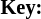<table style="font-size: 85%;">
<tr>
<td><strong>Key:</strong></td>
</tr>
<tr>
<td></td>
</tr>
<tr>
<td></td>
</tr>
</table>
